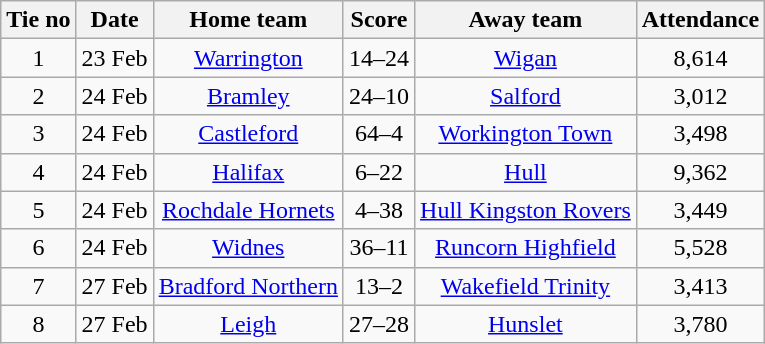<table class="wikitable" style="text-align:center">
<tr>
<th>Tie no</th>
<th>Date</th>
<th>Home team</th>
<th>Score</th>
<th>Away team</th>
<th>Attendance</th>
</tr>
<tr>
<td>1</td>
<td>23 Feb</td>
<td><a href='#'>Warrington</a></td>
<td>14–24</td>
<td><a href='#'>Wigan</a></td>
<td>8,614</td>
</tr>
<tr>
<td>2</td>
<td>24 Feb</td>
<td><a href='#'>Bramley</a></td>
<td>24–10</td>
<td><a href='#'>Salford</a></td>
<td>3,012</td>
</tr>
<tr>
<td>3</td>
<td>24 Feb</td>
<td><a href='#'>Castleford</a></td>
<td>64–4</td>
<td><a href='#'>Workington Town</a></td>
<td>3,498</td>
</tr>
<tr>
<td>4</td>
<td>24 Feb</td>
<td><a href='#'>Halifax</a></td>
<td>6–22</td>
<td><a href='#'>Hull</a></td>
<td>9,362</td>
</tr>
<tr>
<td>5</td>
<td>24 Feb</td>
<td><a href='#'>Rochdale Hornets</a></td>
<td>4–38</td>
<td><a href='#'>Hull Kingston Rovers</a></td>
<td>3,449</td>
</tr>
<tr>
<td>6</td>
<td>24 Feb</td>
<td><a href='#'>Widnes</a></td>
<td>36–11</td>
<td><a href='#'>Runcorn Highfield</a></td>
<td>5,528</td>
</tr>
<tr>
<td>7</td>
<td>27 Feb</td>
<td><a href='#'>Bradford Northern</a></td>
<td>13–2</td>
<td><a href='#'>Wakefield Trinity</a></td>
<td>3,413</td>
</tr>
<tr>
<td>8</td>
<td>27 Feb</td>
<td><a href='#'>Leigh</a></td>
<td>27–28</td>
<td><a href='#'>Hunslet</a></td>
<td>3,780</td>
</tr>
</table>
